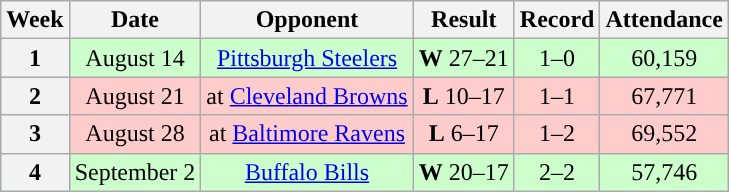<table class="wikitable" style="text-align:center">
<tr>
<th>Week</th>
<th>Date</th>
<th>Opponent</th>
<th>Result</th>
<th>Record</th>
<th>Attendance</th>
</tr>
<tr style="background:#cfc">
<th>1</th>
<td>August 14</td>
<td><a href='#'>Pittsburgh Steelers</a></td>
<td><strong>W</strong> 27–21</td>
<td>1–0</td>
<td>60,159</td>
</tr>
<tr style="background:#fcc">
<th>2</th>
<td>August 21</td>
<td>at <a href='#'>Cleveland Browns</a></td>
<td><strong>L</strong> 10–17</td>
<td>1–1</td>
<td>67,771</td>
</tr>
<tr style="background:#fcc">
<th>3</th>
<td>August 28</td>
<td>at <a href='#'>Baltimore Ravens</a></td>
<td><strong>L</strong> 6–17</td>
<td>1–2</td>
<td>69,552</td>
</tr>
<tr style="background:#cfc">
<th>4</th>
<td>September 2</td>
<td><a href='#'>Buffalo Bills</a></td>
<td><strong>W</strong> 20–17</td>
<td>2–2</td>
<td>57,746</td>
</tr>
</table>
